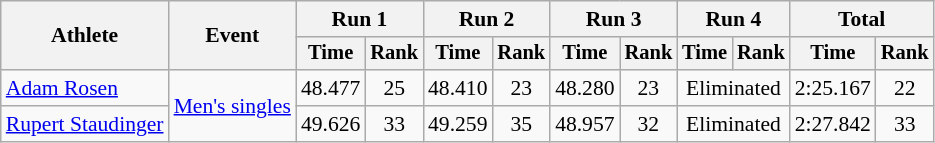<table class="wikitable" style="font-size:90%">
<tr>
<th rowspan="2">Athlete</th>
<th rowspan="2">Event</th>
<th colspan=2>Run 1</th>
<th colspan=2>Run 2</th>
<th colspan=2>Run 3</th>
<th colspan=2>Run 4</th>
<th colspan=2>Total</th>
</tr>
<tr style="font-size:95%">
<th>Time</th>
<th>Rank</th>
<th>Time</th>
<th>Rank</th>
<th>Time</th>
<th>Rank</th>
<th>Time</th>
<th>Rank</th>
<th>Time</th>
<th>Rank</th>
</tr>
<tr align=center>
<td align=left><a href='#'>Adam Rosen</a></td>
<td align=left rowspan=2><a href='#'>Men's singles</a></td>
<td>48.477</td>
<td>25</td>
<td>48.410</td>
<td>23</td>
<td>48.280</td>
<td>23</td>
<td colspan=2>Eliminated</td>
<td>2:25.167</td>
<td>22</td>
</tr>
<tr align=center>
<td align=left><a href='#'>Rupert Staudinger</a></td>
<td>49.626</td>
<td>33</td>
<td>49.259</td>
<td>35</td>
<td>48.957</td>
<td>32</td>
<td colspan=2>Eliminated</td>
<td>2:27.842</td>
<td>33</td>
</tr>
</table>
